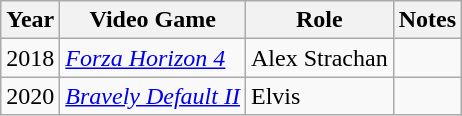<table class="wikitable">
<tr>
<th>Year</th>
<th>Video Game</th>
<th>Role</th>
<th>Notes</th>
</tr>
<tr>
<td>2018</td>
<td><em><a href='#'>Forza Horizon 4</a></em></td>
<td>Alex Strachan</td>
<td></td>
</tr>
<tr>
<td>2020</td>
<td><em><a href='#'>Bravely Default II</a></em></td>
<td>Elvis</td>
<td></td>
</tr>
</table>
